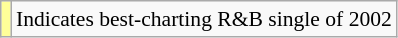<table class="wikitable" style="font-size:90%;">
<tr>
<td style="background-color:#FFFF99"></td>
<td>Indicates best-charting R&B single of 2002</td>
</tr>
</table>
